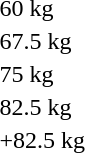<table>
<tr>
<td>60 kg<br></td>
<td></td>
<td></td>
<td></td>
</tr>
<tr>
<td>67.5 kg<br></td>
<td></td>
<td></td>
<td></td>
</tr>
<tr>
<td>75 kg<br></td>
<td></td>
<td></td>
<td></td>
</tr>
<tr>
<td>82.5 kg<br></td>
<td></td>
<td></td>
<td></td>
</tr>
<tr>
<td>+82.5 kg<br></td>
<td></td>
<td></td>
<td></td>
</tr>
</table>
